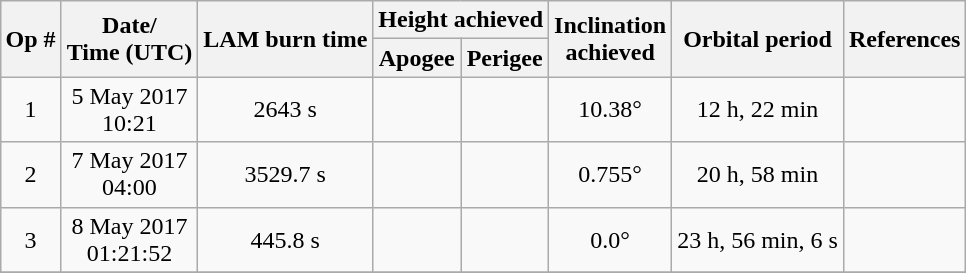<table cellpadding="2" style="margin:0 auto; text-align:center;" class="wikitable sortable">
<tr>
<th rowspan="2">Op #</th>
<th rowspan="2">Date/<br>Time (UTC)</th>
<th rowspan="2">LAM burn time</th>
<th colspan="2">Height achieved</th>
<th rowspan="2">Inclination<br>achieved</th>
<th rowspan="2">Orbital period</th>
<th rowspan="2">References</th>
</tr>
<tr>
<th>Apogee</th>
<th>Perigee</th>
</tr>
<tr>
<td>1</td>
<td>5 May 2017 <br> 10:21</td>
<td>2643 s</td>
<td></td>
<td></td>
<td>10.38°</td>
<td>12 h, 22 min</td>
<td></td>
</tr>
<tr>
<td>2</td>
<td>7 May 2017 <br> 04:00</td>
<td>3529.7 s</td>
<td></td>
<td></td>
<td>0.755°</td>
<td>20 h, 58 min</td>
<td></td>
</tr>
<tr>
<td>3</td>
<td>8 May 2017 <br> 01:21:52</td>
<td>445.8 s</td>
<td></td>
<td></td>
<td>0.0°</td>
<td>23 h, 56 min, 6 s</td>
<td></td>
</tr>
<tr>
</tr>
</table>
